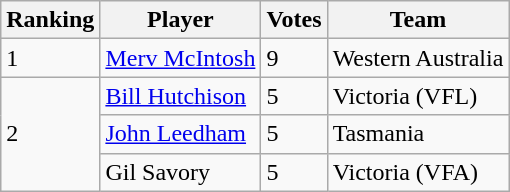<table class="wikitable">
<tr>
<th>Ranking</th>
<th>Player</th>
<th>Votes</th>
<th>Team</th>
</tr>
<tr>
<td>1</td>
<td><a href='#'>Merv McIntosh</a></td>
<td>9</td>
<td>Western Australia</td>
</tr>
<tr>
<td rowspan=3>2</td>
<td><a href='#'>Bill Hutchison</a></td>
<td>5</td>
<td>Victoria (VFL)</td>
</tr>
<tr>
<td><a href='#'>John Leedham</a></td>
<td>5</td>
<td>Tasmania</td>
</tr>
<tr>
<td>Gil Savory</td>
<td>5</td>
<td>Victoria (VFA)</td>
</tr>
</table>
